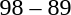<table style="text-align:center;">
<tr>
<th width=200></th>
<th width=100></th>
<th width=200></th>
<th></th>
</tr>
<tr>
<td align=right><strong></strong></td>
<td>98 – 89</td>
<td align=left></td>
</tr>
</table>
